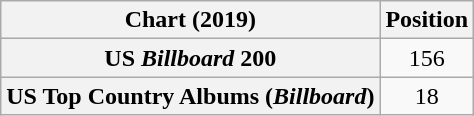<table class="wikitable sortable plainrowheaders" style="text-align:center">
<tr>
<th scope="col">Chart (2019)</th>
<th scope="col">Position</th>
</tr>
<tr>
<th scope="row">US <em>Billboard</em> 200</th>
<td>156</td>
</tr>
<tr>
<th scope="row">US Top Country Albums (<em>Billboard</em>)</th>
<td>18</td>
</tr>
</table>
